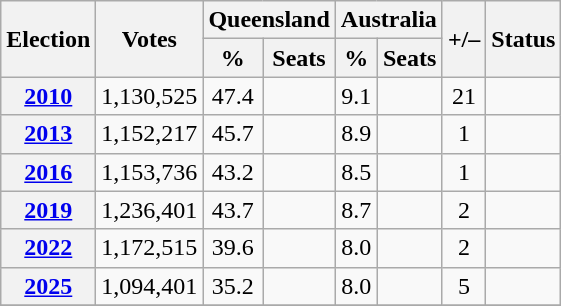<table class=wikitable style="text-align: center;">
<tr>
<th rowspan=2>Election</th>
<th rowspan=2>Votes</th>
<th colspan=2>Queensland</th>
<th colspan=2>Australia</th>
<th rowspan=2>+/–</th>
<th rowspan=2>Status</th>
</tr>
<tr>
<th>%</th>
<th>Seats</th>
<th>%</th>
<th>Seats</th>
</tr>
<tr>
<th><a href='#'>2010</a></th>
<td>1,130,525</td>
<td>47.4</td>
<td></td>
<td>9.1</td>
<td></td>
<td> 21</td>
<td></td>
</tr>
<tr>
<th><a href='#'>2013</a></th>
<td>1,152,217</td>
<td>45.7</td>
<td></td>
<td>8.9</td>
<td></td>
<td> 1</td>
<td></td>
</tr>
<tr>
<th><a href='#'>2016</a></th>
<td>1,153,736</td>
<td>43.2</td>
<td></td>
<td>8.5</td>
<td></td>
<td> 1</td>
<td></td>
</tr>
<tr>
<th><a href='#'>2019</a></th>
<td>1,236,401</td>
<td>43.7</td>
<td></td>
<td>8.7</td>
<td></td>
<td> 2</td>
<td></td>
</tr>
<tr>
<th><a href='#'>2022</a></th>
<td>1,172,515</td>
<td>39.6</td>
<td></td>
<td>8.0</td>
<td></td>
<td> 2</td>
<td></td>
</tr>
<tr>
<th><a href='#'>2025</a></th>
<td>1,094,401</td>
<td>35.2</td>
<td></td>
<td>8.0</td>
<td></td>
<td> 5</td>
<td></td>
</tr>
<tr>
</tr>
</table>
